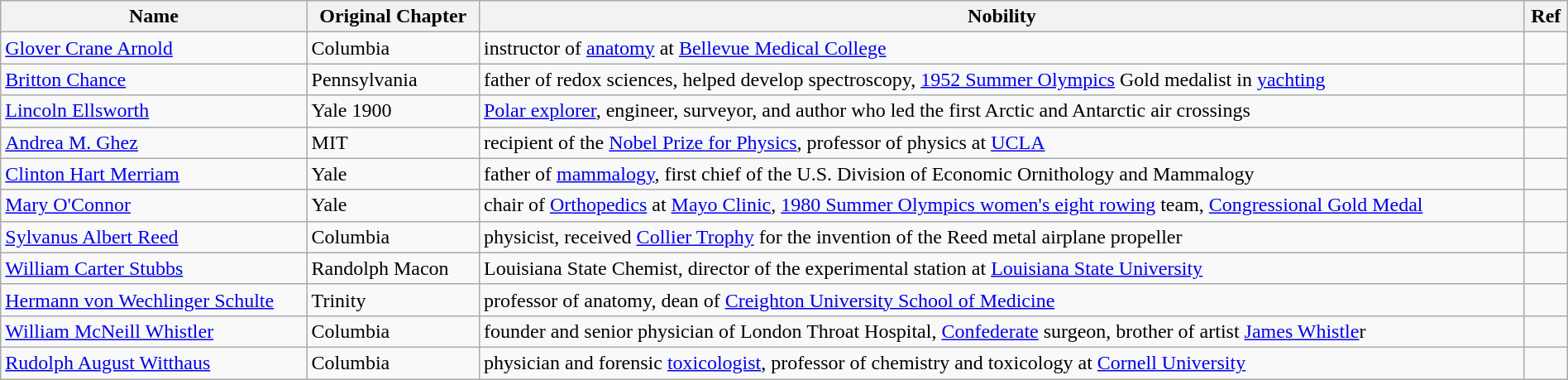<table class="sortable wikitable" style="width:100%;">
<tr>
<th>Name</th>
<th>Original Chapter</th>
<th>Nobility</th>
<th>Ref</th>
</tr>
<tr>
<td><a href='#'>Glover Crane Arnold</a></td>
<td>Columbia</td>
<td>instructor of <a href='#'>anatomy</a> at <a href='#'>Bellevue Medical College</a></td>
<td></td>
</tr>
<tr>
<td><a href='#'>Britton Chance</a></td>
<td>Pennsylvania</td>
<td>father of redox sciences, helped develop spectroscopy, <a href='#'>1952 Summer Olympics</a> Gold medalist in <a href='#'>yachting</a></td>
<td></td>
</tr>
<tr>
<td><a href='#'>Lincoln Ellsworth</a></td>
<td>Yale 1900</td>
<td><a href='#'>Polar explorer</a>, engineer, surveyor, and author who led the first Arctic and Antarctic air crossings</td>
<td></td>
</tr>
<tr>
<td><a href='#'>Andrea M. Ghez</a></td>
<td>MIT</td>
<td>recipient of the <a href='#'>Nobel Prize for Physics</a>, professor of physics at <a href='#'>UCLA</a></td>
<td></td>
</tr>
<tr>
<td><a href='#'>Clinton Hart Merriam</a></td>
<td>Yale</td>
<td>father of <a href='#'>mammalogy</a>, first chief of the U.S. Division of Economic Ornithology and Mammalogy</td>
<td></td>
</tr>
<tr>
<td><a href='#'>Mary O'Connor</a></td>
<td>Yale</td>
<td>chair of <a href='#'>Orthopedics</a> at <a href='#'>Mayo Clinic</a>, <a href='#'>1980 Summer Olympics women's eight rowing</a> team, <a href='#'>Congressional Gold Medal</a></td>
<td></td>
</tr>
<tr>
<td><a href='#'>Sylvanus Albert Reed</a></td>
<td>Columbia</td>
<td>physicist, received <a href='#'>Collier Trophy</a> for the invention of the Reed metal airplane propeller</td>
<td></td>
</tr>
<tr>
<td><a href='#'>William Carter Stubbs</a></td>
<td>Randolph Macon</td>
<td>Louisiana State Chemist, director of the experimental station at <a href='#'>Louisiana State University</a></td>
<td></td>
</tr>
<tr>
<td><a href='#'>Hermann von Wechlinger Schulte</a></td>
<td>Trinity</td>
<td>professor of anatomy, dean of <a href='#'>Creighton University School of Medicine</a></td>
<td></td>
</tr>
<tr>
<td><a href='#'>William McNeill Whistler</a></td>
<td>Columbia</td>
<td>founder and senior physician of London Throat Hospital, <a href='#'>Confederate</a> surgeon, brother of artist <a href='#'>James Whistle</a>r</td>
<td></td>
</tr>
<tr>
<td><a href='#'>Rudolph August Witthaus</a></td>
<td>Columbia</td>
<td>physician and forensic <a href='#'>toxicologist</a>, professor of chemistry and toxicology at <a href='#'>Cornell University</a></td>
<td></td>
</tr>
</table>
